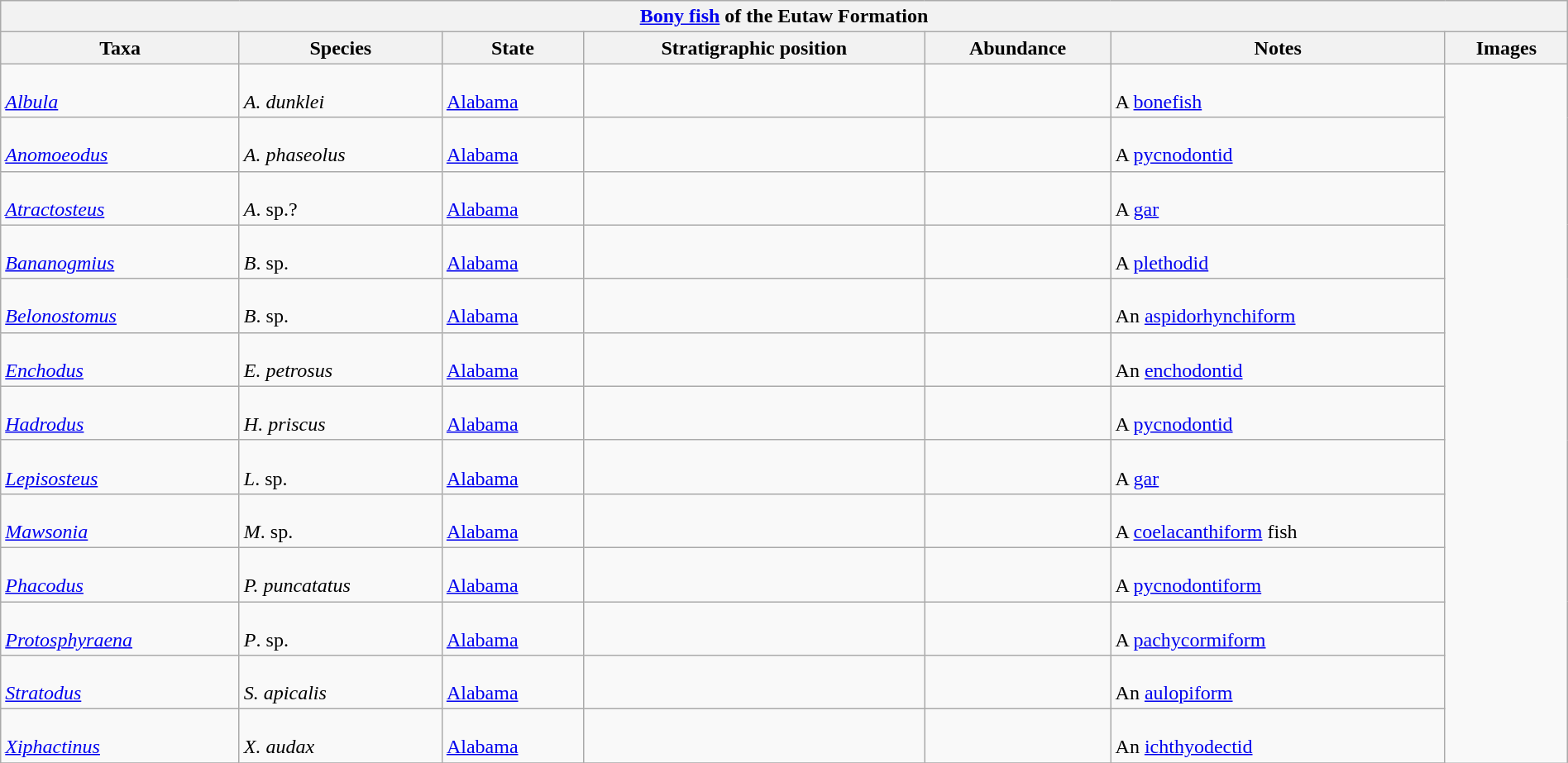<table class="wikitable" align="center" width="100%">
<tr>
<th colspan="7" align="center"><strong><a href='#'>Bony fish</a> of the Eutaw Formation</strong></th>
</tr>
<tr>
<th>Taxa</th>
<th>Species</th>
<th>State</th>
<th>Stratigraphic position</th>
<th>Abundance</th>
<th>Notes</th>
<th>Images</th>
</tr>
<tr>
<td><br><em><a href='#'>Albula</a></em></td>
<td><br><em>A. dunklei</em></td>
<td><br><a href='#'>Alabama</a></td>
<td></td>
<td></td>
<td><br>A <a href='#'>bonefish</a></td>
<td rowspan="99"><br>


</td>
</tr>
<tr>
<td><br><em><a href='#'>Anomoeodus</a></em></td>
<td><br><em>A. phaseolus</em></td>
<td><br><a href='#'>Alabama</a></td>
<td></td>
<td></td>
<td><br>A <a href='#'>pycnodontid</a></td>
</tr>
<tr>
<td><br><em><a href='#'>Atractosteus</a></em></td>
<td><br><em>A</em>. sp.?</td>
<td><br><a href='#'>Alabama</a></td>
<td></td>
<td></td>
<td><br>A <a href='#'>gar</a></td>
</tr>
<tr>
<td><br><em><a href='#'>Bananogmius</a></em></td>
<td><br><em>B</em>. sp.</td>
<td><br><a href='#'>Alabama</a></td>
<td></td>
<td></td>
<td><br>A <a href='#'>plethodid</a></td>
</tr>
<tr>
<td><br><em><a href='#'>Belonostomus</a></em></td>
<td><br><em>B</em>. sp.</td>
<td><br><a href='#'>Alabama</a></td>
<td></td>
<td></td>
<td><br>An <a href='#'>aspidorhynchiform</a></td>
</tr>
<tr>
<td><br><em><a href='#'>Enchodus</a></em></td>
<td><br><em>E. petrosus</em></td>
<td><br><a href='#'>Alabama</a></td>
<td></td>
<td></td>
<td><br>An <a href='#'>enchodontid</a></td>
</tr>
<tr>
<td><br><em><a href='#'>Hadrodus</a></em></td>
<td><br><em>H. priscus</em></td>
<td><br><a href='#'>Alabama</a></td>
<td></td>
<td></td>
<td><br>A <a href='#'>pycnodontid</a></td>
</tr>
<tr>
<td><br><em><a href='#'>Lepisosteus</a></em></td>
<td><br><em>L</em>. sp.</td>
<td><br><a href='#'>Alabama</a></td>
<td></td>
<td></td>
<td><br>A <a href='#'>gar</a></td>
</tr>
<tr>
<td><br><em><a href='#'>Mawsonia</a></em></td>
<td><br><em>M</em>. sp.</td>
<td><br><a href='#'>Alabama</a></td>
<td></td>
<td></td>
<td><br>A <a href='#'>coelacanthiform</a> fish</td>
</tr>
<tr>
<td><br><em><a href='#'>Phacodus</a></em></td>
<td><br><em>P. puncatatus</em></td>
<td><br><a href='#'>Alabama</a></td>
<td></td>
<td></td>
<td><br>A <a href='#'>pycnodontiform</a></td>
</tr>
<tr>
<td><br><em><a href='#'>Protosphyraena</a></em></td>
<td><br><em>P</em>. sp.</td>
<td><br><a href='#'>Alabama</a></td>
<td></td>
<td></td>
<td><br>A <a href='#'>pachycormiform</a></td>
</tr>
<tr>
<td><br><em><a href='#'>Stratodus</a></em></td>
<td><br><em>S. apicalis</em></td>
<td><br><a href='#'>Alabama</a></td>
<td></td>
<td></td>
<td><br>An <a href='#'>aulopiform</a></td>
</tr>
<tr>
<td><br><em><a href='#'>Xiphactinus</a></em></td>
<td><br><em>X. audax</em></td>
<td><br><a href='#'>Alabama</a></td>
<td></td>
<td></td>
<td><br>An <a href='#'>ichthyodectid</a></td>
</tr>
<tr>
</tr>
</table>
